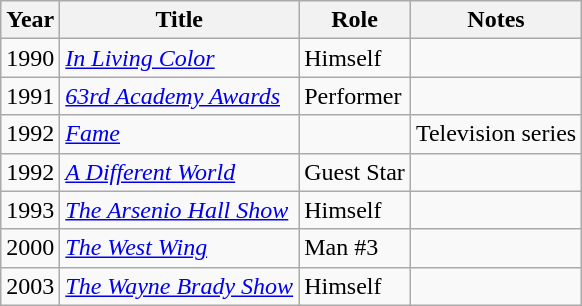<table class="wikitable sortable">
<tr>
<th>Year</th>
<th>Title</th>
<th>Role</th>
<th class="unsortable">Notes</th>
</tr>
<tr>
<td>1990</td>
<td><em><a href='#'>In Living Color</a></em></td>
<td>Himself</td>
<td></td>
</tr>
<tr>
<td>1991</td>
<td><em><a href='#'>63rd Academy Awards</a></em></td>
<td>Performer</td>
<td></td>
</tr>
<tr>
<td>1992</td>
<td><em><a href='#'>Fame</a></em></td>
<td></td>
<td>Television series</td>
</tr>
<tr>
<td>1992</td>
<td><em><a href='#'>A Different World</a></em></td>
<td>Guest Star</td>
<td></td>
</tr>
<tr>
<td>1993</td>
<td><em><a href='#'>The Arsenio Hall Show</a> </em></td>
<td>Himself</td>
<td></td>
</tr>
<tr>
<td>2000</td>
<td><em><a href='#'>The West Wing</a></em></td>
<td>Man #3</td>
<td></td>
</tr>
<tr>
<td>2003</td>
<td><em><a href='#'>The Wayne Brady Show</a></em></td>
<td>Himself</td>
<td></td>
</tr>
</table>
